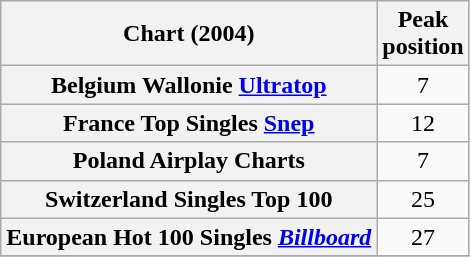<table class="wikitable sortable plainrowheaders" style="text-align:center">
<tr>
<th>Chart (2004)</th>
<th>Peak<br>position</th>
</tr>
<tr>
<th scope="row">Belgium Wallonie <a href='#'>Ultratop</a></th>
<td style="text-align:center;">7</td>
</tr>
<tr>
<th scope="row">France Top Singles <a href='#'>Snep</a></th>
<td>12</td>
</tr>
<tr>
<th scope="row">Poland Airplay Charts</th>
<td align="center">7</td>
</tr>
<tr>
<th scope="row">Switzerland Singles Top 100</th>
<td align="center">25</td>
</tr>
<tr>
<th scope="row">European Hot 100 Singles <a href='#'><em>Billboard</em></a></th>
<td style="text-align:center;">27</td>
</tr>
<tr>
</tr>
</table>
